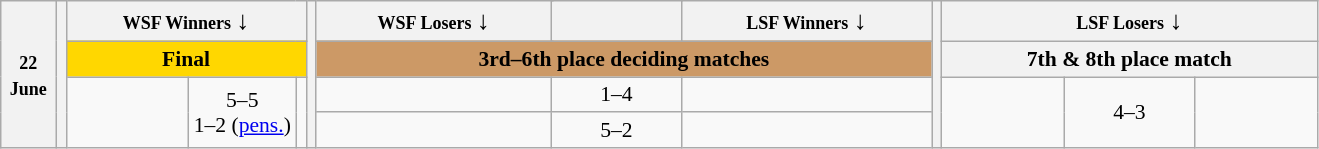<table class="wikitable" style="font-size: 90%;">
<tr>
<th rowspan="5" width=30><small>22<br>June</small></th>
<th rowspan="5"></th>
<th colspan="3"><small>WSF Winners</small> <big>↓</big></th>
<th rowspan=4></th>
<th colspan="2"><small>WSF Losers</small> <big>↓</big></th>
<th></th>
<th colspan="2"><small>LSF Winners</small> <big>↓</big></th>
<th rowspan=4></th>
<th colspan="5"><small>LSF Losers</small> <big>↓</big></th>
</tr>
<tr>
<th colspan="3" style="background: gold;">Final</th>
<th colspan="5" style="background-color: #C96;">3rd–6th place deciding matches</th>
<th colspan="3">7th & 8th place match</th>
</tr>
<tr>
<td rowspan=3 align="right" width=75></td>
<td rowspan=3 align="center">5–5 <br>1–2 (<a href='#'>pens.</a>)</td>
<td rowspan=3></td>
<td align="right" width="80"></td>
<td align="center" colspan=3 width=80>1–4</td>
<td width=160></td>
<td rowspan=3 width="75" align="right"></td>
<td rowspan=3 width=80 align="center">4–3</td>
<td rowspan=3 width="75"></td>
</tr>
<tr>
<td width="150" align="right"></td>
<td align="center" colspan=3>5–2</td>
<td></td>
</tr>
</table>
